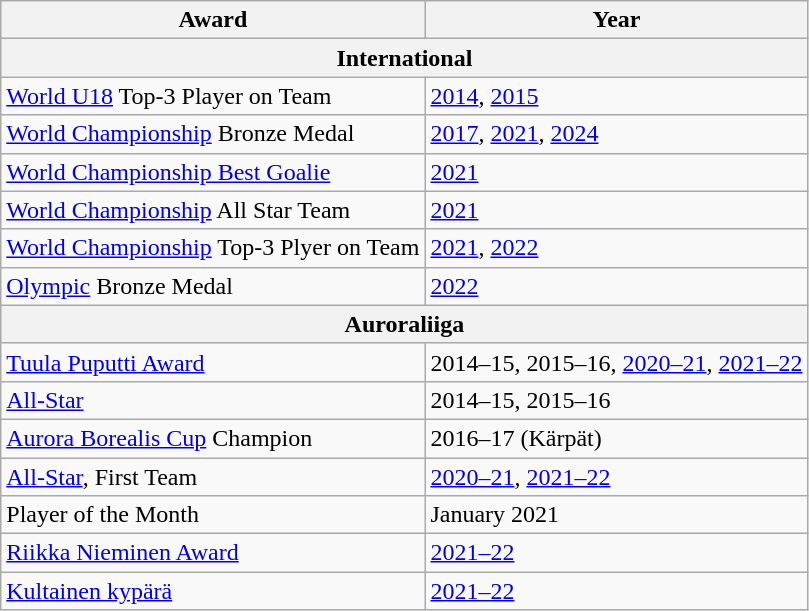<table class="wikitable">
<tr>
<th scope="col">Award</th>
<th scope="col">Year</th>
</tr>
<tr>
<th colspan="2">International</th>
</tr>
<tr>
<td><a href='#'>World U18</a> Top-3 Player on Team</td>
<td><a href='#'>2014</a>, <a href='#'>2015</a></td>
</tr>
<tr>
<td><a href='#'>World Championship</a> Bronze Medal</td>
<td><a href='#'>2017</a>, <a href='#'>2021</a>, <a href='#'>2024</a></td>
</tr>
<tr>
<td><a href='#'>World Championship Best Goalie</a></td>
<td><a href='#'>2021</a></td>
</tr>
<tr>
<td><a href='#'>World Championship</a> All Star Team</td>
<td><a href='#'>2021</a></td>
</tr>
<tr>
<td><a href='#'>World Championship</a> Top-3 Plyer on Team</td>
<td><a href='#'>2021</a>, <a href='#'>2022</a></td>
</tr>
<tr>
<td><a href='#'>Olympic</a> Bronze Medal</td>
<td><a href='#'>2022</a></td>
</tr>
<tr>
<th colspan="2">Auroraliiga</th>
</tr>
<tr>
<td><a href='#'>Tuula Puputti Award</a></td>
<td>2014–15, 2015–16, <a href='#'>2020–21</a>, <a href='#'>2021–22</a></td>
</tr>
<tr>
<td><a href='#'>All-Star</a></td>
<td>2014–15, 2015–16</td>
</tr>
<tr>
<td><a href='#'>Aurora Borealis Cup</a> Champion</td>
<td>2016–17 (Kärpät)</td>
</tr>
<tr>
<td><a href='#'>All-Star</a>, First Team</td>
<td><a href='#'>2020–21</a>, <a href='#'>2021–22</a></td>
</tr>
<tr>
<td>Player of the Month</td>
<td>January 2021</td>
</tr>
<tr>
<td><a href='#'>Riikka Nieminen Award</a></td>
<td><a href='#'>2021–22</a></td>
</tr>
<tr>
<td><a href='#'>Kultainen kypärä</a></td>
<td><a href='#'>2021–22</a></td>
</tr>
</table>
